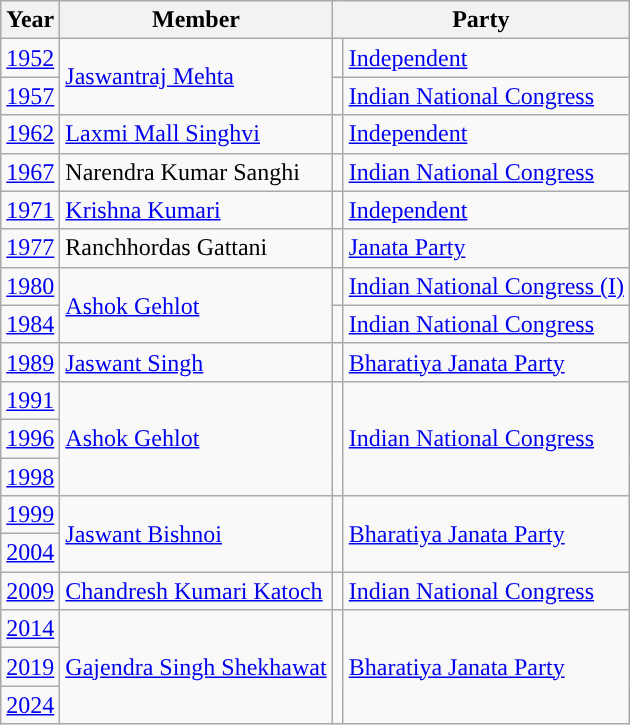<table class="wikitable">
<tr>
<th>Year</th>
<th>Member</th>
<th colspan="2">Party</th>
</tr>
<tr>
<td><a href='#'>1952</a></td>
<td rowspan="2"><a href='#'>Jaswantraj Mehta</a></td>
<td style="background-color: "></td>
<td><a href='#'>Independent</a></td>
</tr>
<tr>
<td><a href='#'>1957</a></td>
<td style="background-color: "></td>
<td><a href='#'>Indian National Congress</a></td>
</tr>
<tr>
<td><a href='#'>1962</a></td>
<td><a href='#'>Laxmi Mall Singhvi</a></td>
<td style="background-color: "></td>
<td><a href='#'>Independent</a></td>
</tr>
<tr>
<td><a href='#'>1967</a></td>
<td>Narendra Kumar Sanghi</td>
<td style="background-color: "></td>
<td><a href='#'>Indian National Congress</a></td>
</tr>
<tr>
<td><a href='#'>1971</a></td>
<td><a href='#'>Krishna Kumari</a></td>
<td style="background-color: "></td>
<td><a href='#'>Independent</a></td>
</tr>
<tr>
<td><a href='#'>1977</a></td>
<td>Ranchhordas Gattani</td>
<td style="background-color: "></td>
<td><a href='#'>Janata Party</a></td>
</tr>
<tr>
<td><a href='#'>1980</a></td>
<td rowspan="2"><a href='#'>Ashok Gehlot</a></td>
<td style="background-color: "></td>
<td><a href='#'>Indian National Congress (I)</a></td>
</tr>
<tr>
<td><a href='#'>1984</a></td>
<td style="background-color: "></td>
<td><a href='#'>Indian National Congress</a></td>
</tr>
<tr>
<td><a href='#'>1989</a></td>
<td><a href='#'>Jaswant Singh</a></td>
<td style="background-color: "></td>
<td><a href='#'>Bharatiya Janata Party</a></td>
</tr>
<tr>
<td><a href='#'>1991</a></td>
<td rowspan="3"><a href='#'>Ashok Gehlot</a></td>
<td rowspan="3" style="background-color: "></td>
<td rowspan="3"><a href='#'>Indian National Congress</a></td>
</tr>
<tr>
<td><a href='#'>1996</a></td>
</tr>
<tr>
<td><a href='#'>1998</a></td>
</tr>
<tr>
<td><a href='#'>1999</a></td>
<td rowspan="2"><a href='#'>Jaswant Bishnoi</a></td>
<td rowspan="2" style="background-color: "></td>
<td rowspan="2"><a href='#'>Bharatiya Janata Party</a></td>
</tr>
<tr>
<td><a href='#'>2004</a></td>
</tr>
<tr>
<td><a href='#'>2009</a></td>
<td><a href='#'>Chandresh Kumari Katoch</a></td>
<td style="background-color: "></td>
<td><a href='#'>Indian National Congress</a></td>
</tr>
<tr>
<td><a href='#'>2014</a></td>
<td rowspan="3"><a href='#'>Gajendra Singh Shekhawat</a></td>
<td rowspan="3" style="background-color: "></td>
<td rowspan="3"><a href='#'>Bharatiya Janata Party</a></td>
</tr>
<tr>
<td><a href='#'>2019</a></td>
</tr>
<tr>
<td><a href='#'>2024</a></td>
</tr>
</table>
